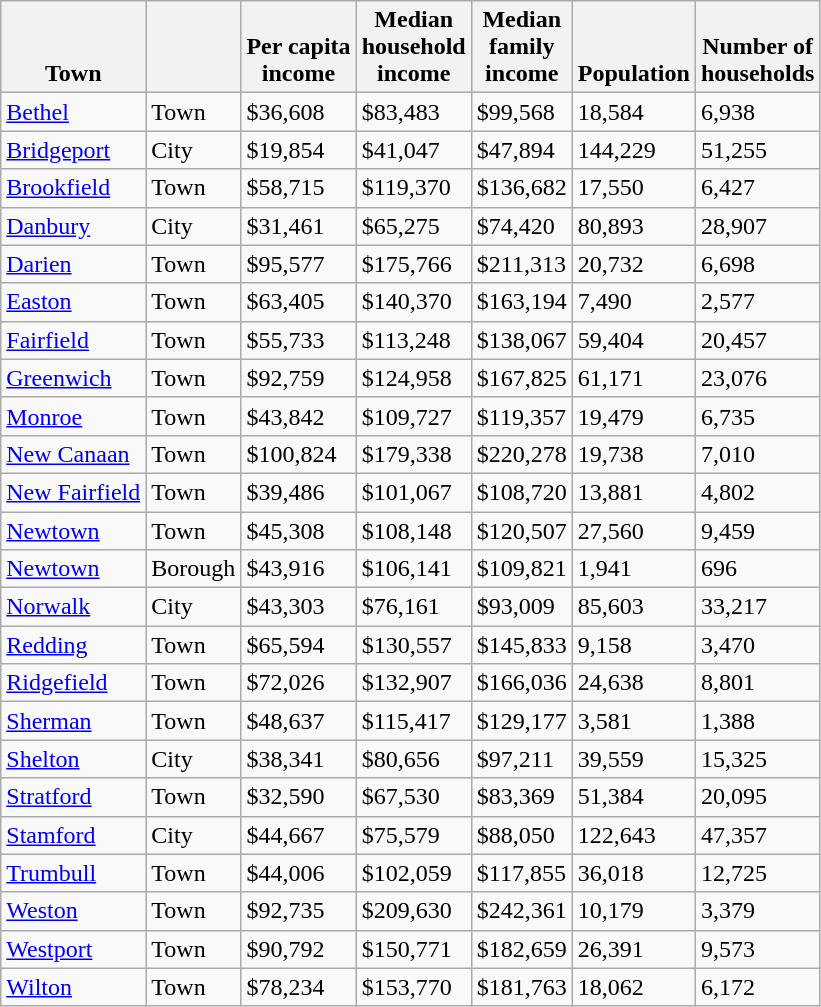<table class="wikitable sortable">
<tr valign=bottom>
<th>Town</th>
<th></th>
<th>Per capita<br>income</th>
<th>Median<br>household<br>income</th>
<th>Median<br>family<br>income</th>
<th>Population</th>
<th>Number of<br>households</th>
</tr>
<tr>
<td><a href='#'>Bethel</a></td>
<td>Town</td>
<td>$36,608</td>
<td>$83,483</td>
<td>$99,568</td>
<td>18,584</td>
<td>6,938</td>
</tr>
<tr>
<td><a href='#'>Bridgeport</a></td>
<td>City</td>
<td>$19,854</td>
<td>$41,047</td>
<td>$47,894</td>
<td>144,229</td>
<td>51,255</td>
</tr>
<tr>
<td><a href='#'>Brookfield</a></td>
<td>Town</td>
<td>$58,715</td>
<td>$119,370</td>
<td>$136,682</td>
<td>17,550</td>
<td>6,427</td>
</tr>
<tr>
<td><a href='#'>Danbury</a></td>
<td>City</td>
<td>$31,461</td>
<td>$65,275</td>
<td>$74,420</td>
<td>80,893</td>
<td>28,907</td>
</tr>
<tr>
<td><a href='#'>Darien</a></td>
<td>Town</td>
<td>$95,577</td>
<td>$175,766</td>
<td>$211,313</td>
<td>20,732</td>
<td>6,698</td>
</tr>
<tr>
<td><a href='#'>Easton</a></td>
<td>Town</td>
<td>$63,405</td>
<td>$140,370</td>
<td>$163,194</td>
<td>7,490</td>
<td>2,577</td>
</tr>
<tr>
<td><a href='#'>Fairfield</a></td>
<td>Town</td>
<td>$55,733</td>
<td>$113,248</td>
<td>$138,067</td>
<td>59,404</td>
<td>20,457</td>
</tr>
<tr>
<td><a href='#'>Greenwich</a></td>
<td>Town</td>
<td>$92,759</td>
<td>$124,958</td>
<td>$167,825</td>
<td>61,171</td>
<td>23,076</td>
</tr>
<tr>
<td><a href='#'>Monroe</a></td>
<td>Town</td>
<td>$43,842</td>
<td>$109,727</td>
<td>$119,357</td>
<td>19,479</td>
<td>6,735</td>
</tr>
<tr>
<td><a href='#'>New Canaan</a></td>
<td>Town</td>
<td>$100,824</td>
<td>$179,338</td>
<td>$220,278</td>
<td>19,738</td>
<td>7,010</td>
</tr>
<tr>
<td><a href='#'>New Fairfield</a></td>
<td>Town</td>
<td>$39,486</td>
<td>$101,067</td>
<td>$108,720</td>
<td>13,881</td>
<td>4,802</td>
</tr>
<tr>
<td><a href='#'>Newtown</a></td>
<td>Town</td>
<td>$45,308</td>
<td>$108,148</td>
<td>$120,507</td>
<td>27,560</td>
<td>9,459</td>
</tr>
<tr>
<td><a href='#'>Newtown</a></td>
<td>Borough</td>
<td>$43,916</td>
<td>$106,141</td>
<td>$109,821</td>
<td>1,941</td>
<td>696</td>
</tr>
<tr>
<td><a href='#'>Norwalk</a></td>
<td>City</td>
<td>$43,303</td>
<td>$76,161</td>
<td>$93,009</td>
<td>85,603</td>
<td>33,217</td>
</tr>
<tr>
<td><a href='#'>Redding</a></td>
<td>Town</td>
<td>$65,594</td>
<td>$130,557</td>
<td>$145,833</td>
<td>9,158</td>
<td>3,470</td>
</tr>
<tr>
<td><a href='#'>Ridgefield</a></td>
<td>Town</td>
<td>$72,026</td>
<td>$132,907</td>
<td>$166,036</td>
<td>24,638</td>
<td>8,801</td>
</tr>
<tr>
<td><a href='#'>Sherman</a></td>
<td>Town</td>
<td>$48,637</td>
<td>$115,417</td>
<td>$129,177</td>
<td>3,581</td>
<td>1,388</td>
</tr>
<tr>
<td><a href='#'>Shelton</a></td>
<td>City</td>
<td>$38,341</td>
<td>$80,656</td>
<td>$97,211</td>
<td>39,559</td>
<td>15,325</td>
</tr>
<tr>
<td><a href='#'>Stratford</a></td>
<td>Town</td>
<td>$32,590</td>
<td>$67,530</td>
<td>$83,369</td>
<td>51,384</td>
<td>20,095</td>
</tr>
<tr>
<td><a href='#'>Stamford</a></td>
<td>City</td>
<td>$44,667</td>
<td>$75,579</td>
<td>$88,050</td>
<td>122,643</td>
<td>47,357</td>
</tr>
<tr>
<td><a href='#'>Trumbull</a></td>
<td>Town</td>
<td>$44,006</td>
<td>$102,059</td>
<td>$117,855</td>
<td>36,018</td>
<td>12,725</td>
</tr>
<tr>
<td><a href='#'>Weston</a></td>
<td>Town</td>
<td>$92,735</td>
<td>$209,630</td>
<td>$242,361</td>
<td>10,179</td>
<td>3,379</td>
</tr>
<tr>
<td><a href='#'>Westport</a></td>
<td>Town</td>
<td>$90,792</td>
<td>$150,771</td>
<td>$182,659</td>
<td>26,391</td>
<td>9,573</td>
</tr>
<tr>
<td><a href='#'>Wilton</a></td>
<td>Town</td>
<td>$78,234</td>
<td>$153,770</td>
<td>$181,763</td>
<td>18,062</td>
<td>6,172</td>
</tr>
</table>
